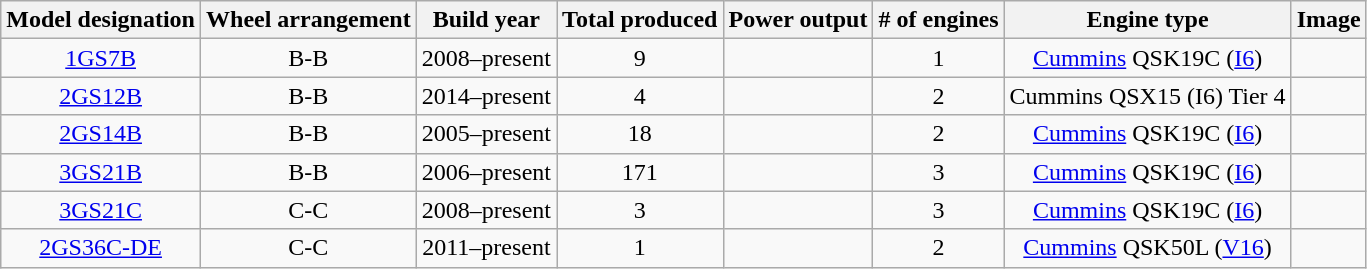<table class="wikitable" border="1">
<tr>
<th>Model designation</th>
<th>Wheel arrangement</th>
<th>Build year</th>
<th>Total produced</th>
<th>Power output</th>
<th># of engines</th>
<th>Engine type</th>
<th>Image</th>
</tr>
<tr align="center">
<td><a href='#'>1GS7B</a></td>
<td>B-B</td>
<td>2008–present</td>
<td>9</td>
<td></td>
<td>1</td>
<td><a href='#'>Cummins</a> QSK19C (<a href='#'>I6</a>)</td>
<td></td>
</tr>
<tr align="center">
<td><a href='#'>2GS12B</a></td>
<td>B-B</td>
<td>2014–present</td>
<td>4</td>
<td></td>
<td>2</td>
<td>Cummins QSX15 (I6) Tier 4</td>
<td></td>
</tr>
<tr align="center">
<td><a href='#'>2GS14B</a></td>
<td>B-B</td>
<td>2005–present</td>
<td>18</td>
<td></td>
<td>2</td>
<td><a href='#'>Cummins</a> QSK19C (<a href='#'>I6</a>)</td>
<td></td>
</tr>
<tr align="center">
<td><a href='#'>3GS21B</a></td>
<td>B-B</td>
<td>2006–present</td>
<td>171</td>
<td></td>
<td>3</td>
<td><a href='#'>Cummins</a> QSK19C (<a href='#'>I6</a>)</td>
<td></td>
</tr>
<tr align="center">
<td><a href='#'>3GS21C</a></td>
<td>C-C</td>
<td>2008–present</td>
<td>3</td>
<td></td>
<td>3</td>
<td><a href='#'>Cummins</a> QSK19C (<a href='#'>I6</a>)</td>
<td></td>
</tr>
<tr align="center">
<td><a href='#'>2GS36C-DE</a></td>
<td>C-C</td>
<td>2011–present</td>
<td>1</td>
<td></td>
<td>2</td>
<td><a href='#'>Cummins</a> QSK50L (<a href='#'>V16</a>)</td>
<td></td>
</tr>
</table>
